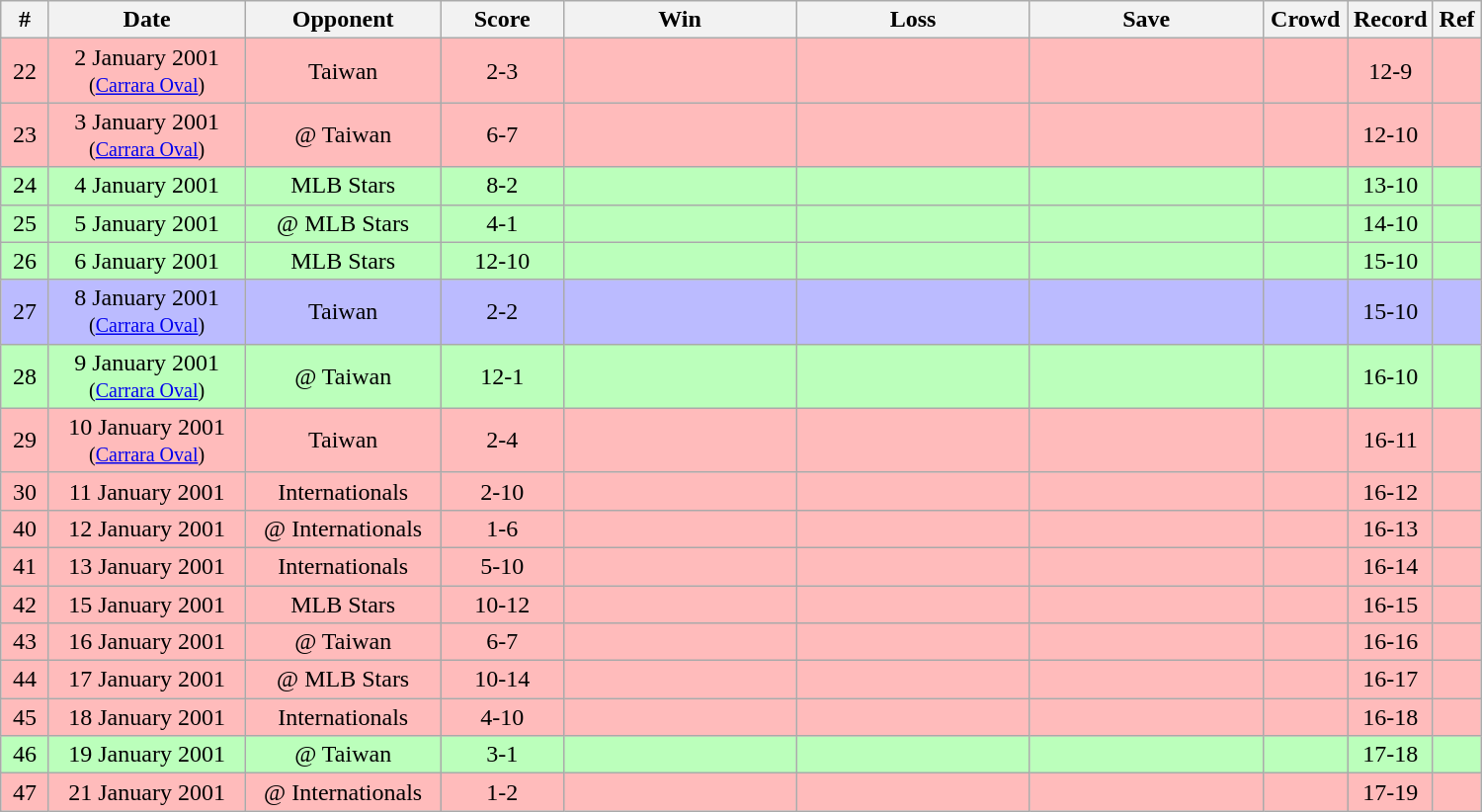<table class="wikitable" style="text-align:center">
<tr>
<th width=25>#</th>
<th width=125>Date</th>
<th width=125>Opponent</th>
<th width=75>Score</th>
<th width=150>Win</th>
<th width=150>Loss</th>
<th width=150>Save</th>
<th width=50>Crowd</th>
<th width=50>Record</th>
<th width=25>Ref</th>
</tr>
<tr bgcolor=#ffbbbb>
<td>22</td>
<td>2 January 2001 <small>(<a href='#'>Carrara Oval</a>)</small></td>
<td>Taiwan</td>
<td>2-3</td>
<td></td>
<td></td>
<td></td>
<td></td>
<td>12-9</td>
<td></td>
</tr>
<tr bgcolor=#ffbbbb>
<td>23</td>
<td>3 January 2001 <small>(<a href='#'>Carrara Oval</a>)</small></td>
<td>@ Taiwan</td>
<td>6-7</td>
<td></td>
<td></td>
<td></td>
<td></td>
<td>12-10</td>
<td></td>
</tr>
<tr bgcolor=#bbffbb>
<td>24</td>
<td>4 January 2001</td>
<td>MLB Stars</td>
<td>8-2</td>
<td></td>
<td></td>
<td></td>
<td></td>
<td>13-10</td>
<td></td>
</tr>
<tr bgcolor=#bbffbb>
<td>25</td>
<td>5 January 2001</td>
<td>@ MLB Stars</td>
<td>4-1</td>
<td></td>
<td></td>
<td></td>
<td></td>
<td>14-10</td>
<td></td>
</tr>
<tr bgcolor=#bbffbb>
<td>26</td>
<td>6 January 2001</td>
<td>MLB Stars</td>
<td>12-10</td>
<td></td>
<td></td>
<td></td>
<td></td>
<td>15-10</td>
<td></td>
</tr>
<tr bgcolor=#bbbbff>
<td>27</td>
<td>8 January 2001 <small>(<a href='#'>Carrara Oval</a>)</small></td>
<td>Taiwan</td>
<td>2-2</td>
<td></td>
<td></td>
<td></td>
<td></td>
<td>15-10</td>
<td></td>
</tr>
<tr bgcolor=#bbffbb>
<td>28</td>
<td>9 January 2001 <small>(<a href='#'>Carrara Oval</a>)</small></td>
<td>@ Taiwan</td>
<td>12-1</td>
<td></td>
<td></td>
<td></td>
<td></td>
<td>16-10</td>
<td></td>
</tr>
<tr bgcolor=#ffbbbb>
<td>29</td>
<td>10 January 2001 <small>(<a href='#'>Carrara Oval</a>)</small></td>
<td>Taiwan</td>
<td>2-4</td>
<td></td>
<td></td>
<td></td>
<td></td>
<td>16-11</td>
<td></td>
</tr>
<tr bgcolor=#ffbbbb>
<td>30</td>
<td>11 January 2001</td>
<td>Internationals</td>
<td>2-10</td>
<td></td>
<td></td>
<td></td>
<td></td>
<td>16-12</td>
<td></td>
</tr>
<tr bgcolor=#ffbbbb>
<td>40</td>
<td>12 January 2001</td>
<td>@ Internationals</td>
<td>1-6</td>
<td></td>
<td></td>
<td></td>
<td></td>
<td>16-13</td>
<td></td>
</tr>
<tr bgcolor=#ffbbbb>
<td>41</td>
<td>13 January 2001</td>
<td>Internationals</td>
<td>5-10</td>
<td></td>
<td></td>
<td></td>
<td></td>
<td>16-14</td>
<td></td>
</tr>
<tr bgcolor=#ffbbbb>
<td>42</td>
<td>15 January 2001</td>
<td>MLB Stars</td>
<td>10-12</td>
<td></td>
<td></td>
<td></td>
<td></td>
<td>16-15</td>
<td></td>
</tr>
<tr bgcolor=#ffbbbb>
<td>43</td>
<td>16 January 2001</td>
<td>@ Taiwan</td>
<td>6-7</td>
<td></td>
<td></td>
<td></td>
<td></td>
<td>16-16</td>
<td></td>
</tr>
<tr bgcolor=#ffbbbb>
<td>44</td>
<td>17 January 2001</td>
<td>@ MLB Stars</td>
<td>10-14</td>
<td></td>
<td></td>
<td></td>
<td></td>
<td>16-17</td>
<td></td>
</tr>
<tr bgcolor=#ffbbbb>
<td>45</td>
<td>18 January 2001</td>
<td>Internationals</td>
<td>4-10</td>
<td></td>
<td></td>
<td></td>
<td></td>
<td>16-18</td>
<td></td>
</tr>
<tr bgcolor=#bbffbb>
<td>46</td>
<td>19 January 2001</td>
<td>@ Taiwan</td>
<td>3-1</td>
<td></td>
<td></td>
<td></td>
<td></td>
<td>17-18</td>
<td></td>
</tr>
<tr bgcolor=#ffbbbb>
<td>47</td>
<td>21 January 2001</td>
<td>@ Internationals</td>
<td>1-2</td>
<td></td>
<td></td>
<td></td>
<td></td>
<td>17-19</td>
<td></td>
</tr>
</table>
